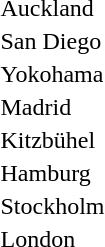<table>
<tr>
<td>Auckland</td>
<td></td>
<td></td>
<td></td>
</tr>
<tr>
<td>San Diego</td>
<td></td>
<td></td>
<td></td>
</tr>
<tr>
<td>Yokohama</td>
<td></td>
<td></td>
<td></td>
</tr>
<tr>
<td>Madrid</td>
<td></td>
<td></td>
<td></td>
</tr>
<tr>
<td>Kitzbühel</td>
<td></td>
<td></td>
<td></td>
</tr>
<tr>
<td>Hamburg</td>
<td></td>
<td></td>
<td></td>
</tr>
<tr>
<td>Stockholm</td>
<td></td>
<td></td>
<td></td>
</tr>
<tr>
<td>London</td>
<td></td>
<td></td>
<td></td>
</tr>
</table>
